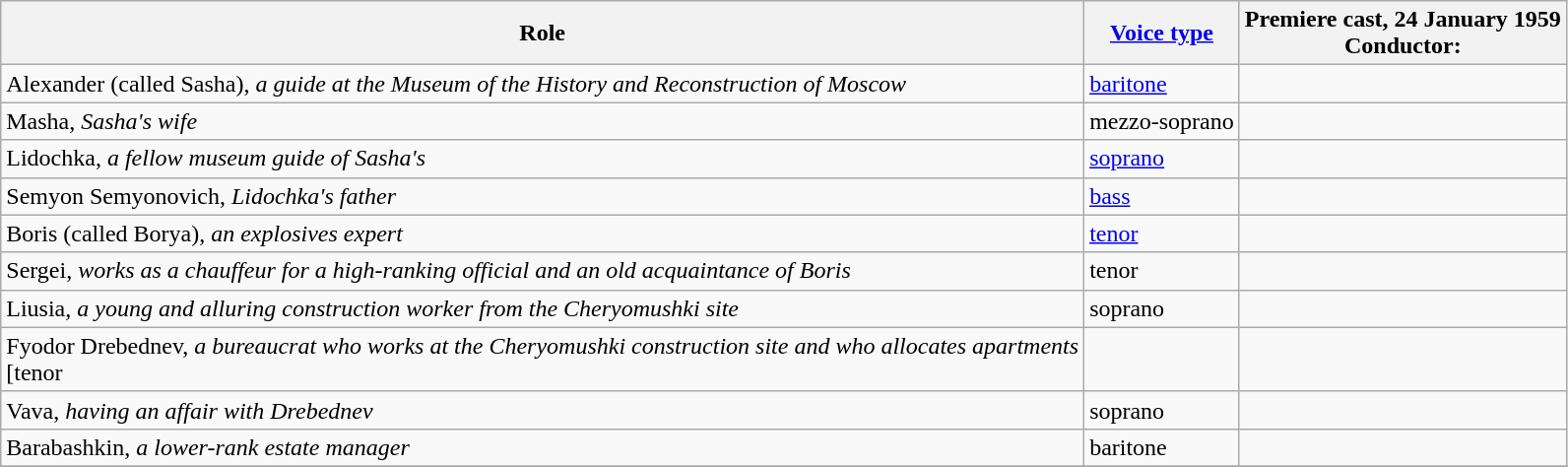<table class="wikitable">
<tr>
<th style=max-width:10em;>Role</th>
<th><a href='#'>Voice type</a></th>
<th>Premiere cast, 24 January 1959<br>Conductor: </th>
</tr>
<tr>
<td>Alexander (called Sasha), <em>a guide at the Museum of the History and Reconstruction of Moscow</em></td>
<td><a href='#'>baritone</a></td>
<td></td>
</tr>
<tr>
<td>Masha, <em>Sasha's wife</em></td>
<td>mezzo-soprano</td>
<td></td>
</tr>
<tr>
<td>Lidochka, <em>a fellow museum guide of Sasha's</em></td>
<td><a href='#'>soprano</a></td>
<td></td>
</tr>
<tr>
<td>Semyon Semyonovich, <em>Lidochka's father</em></td>
<td><a href='#'>bass</a></td>
<td></td>
</tr>
<tr>
<td>Boris (called Borya), <em>an explosives expert</em></td>
<td><a href='#'>tenor</a></td>
<td></td>
</tr>
<tr>
<td>Sergei, <em>works as a chauffeur for a high-ranking official and an old acquaintance of Boris</em></td>
<td>tenor</td>
<td></td>
</tr>
<tr>
<td>Liusia, <em>a young and alluring construction worker from the Cheryomushki site</em></td>
<td>soprano</td>
<td></td>
</tr>
<tr>
<td>Fyodor Drebednev, <em>a bureaucrat who works at the Cheryomushki construction site and who allocates apartments</em><br>[tenor</td>
<td></td>
</tr>
<tr>
<td>Vava, <em>having an affair with Drebednev</em></td>
<td>soprano</td>
<td></td>
</tr>
<tr>
<td>Barabashkin, <em>a lower-rank estate manager</em></td>
<td>baritone</td>
<td></td>
</tr>
<tr>
</tr>
</table>
